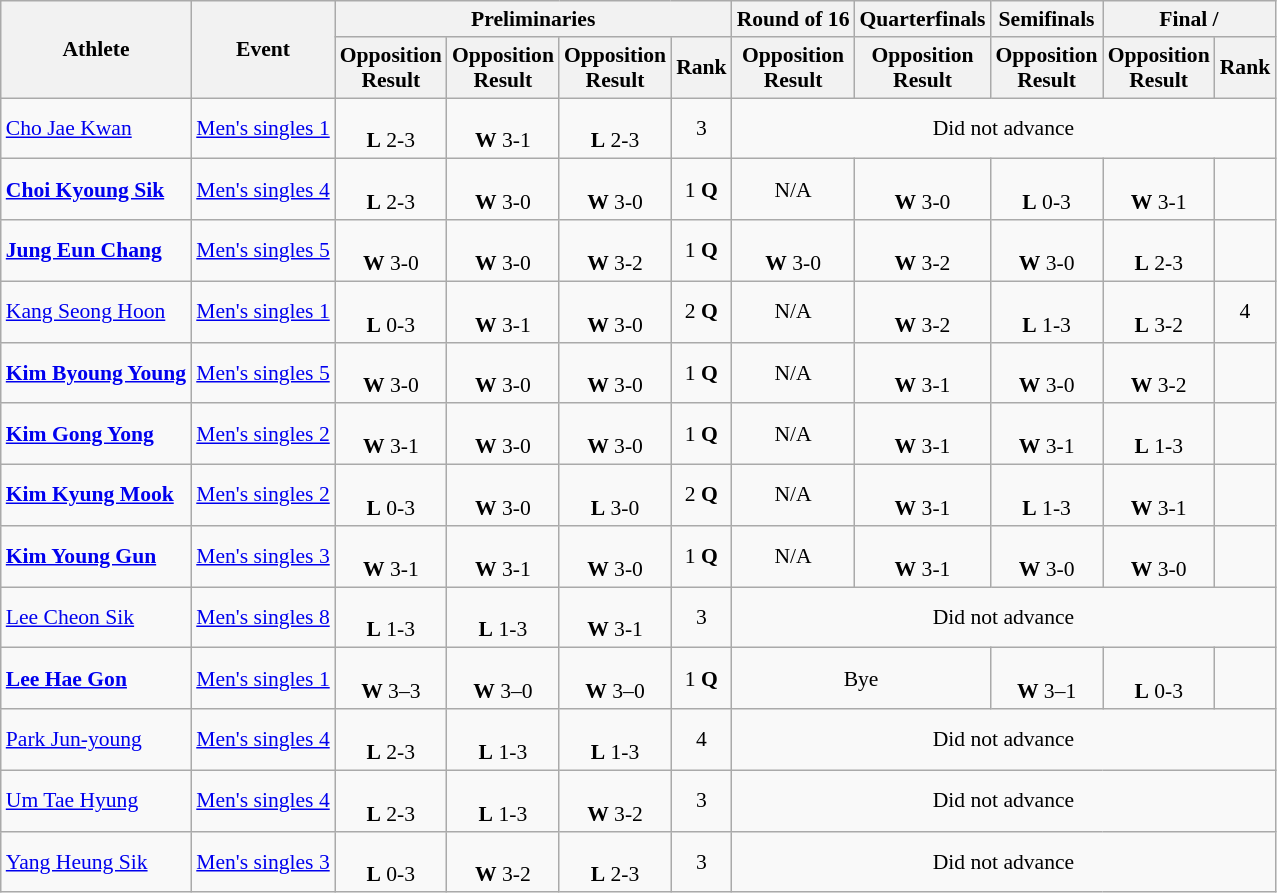<table class=wikitable style="font-size:90%">
<tr>
<th rowspan="2">Athlete</th>
<th rowspan="2">Event</th>
<th colspan="4">Preliminaries</th>
<th>Round of 16</th>
<th>Quarterfinals</th>
<th>Semifinals</th>
<th colspan="2">Final / </th>
</tr>
<tr>
<th>Opposition<br>Result</th>
<th>Opposition<br>Result</th>
<th>Opposition<br>Result</th>
<th>Rank</th>
<th>Opposition<br>Result</th>
<th>Opposition<br>Result</th>
<th>Opposition<br>Result</th>
<th>Opposition<br>Result</th>
<th>Rank</th>
</tr>
<tr>
<td><a href='#'>Cho Jae Kwan</a></td>
<td><a href='#'>Men's singles 1</a></td>
<td align="center"><br><strong>L</strong> 2-3</td>
<td align="center"><br><strong>W</strong> 3-1</td>
<td align="center"><br><strong>L</strong> 2-3</td>
<td align="center">3</td>
<td align="center" colspan="5">Did not advance</td>
</tr>
<tr>
<td><strong><a href='#'>Choi Kyoung Sik</a></strong></td>
<td><a href='#'>Men's singles 4</a></td>
<td align="center"><br><strong>L</strong> 2-3</td>
<td align="center"><br><strong>W</strong> 3-0</td>
<td align="center"><br><strong>W</strong> 3-0</td>
<td align="center">1 <strong>Q</strong></td>
<td align="center">N/A</td>
<td align="center"><br><strong>W</strong> 3-0</td>
<td align="center"><br><strong>L</strong> 0-3</td>
<td align="center"><br><strong>W</strong> 3-1</td>
<td align="center"></td>
</tr>
<tr>
<td><strong><a href='#'>Jung Eun Chang</a></strong></td>
<td><a href='#'>Men's singles 5</a></td>
<td align="center"><br><strong>W</strong> 3-0</td>
<td align="center"><br><strong>W</strong> 3-0</td>
<td align="center"><br><strong>W</strong> 3-2</td>
<td align="center">1 <strong>Q</strong></td>
<td align="center"><br><strong>W</strong> 3-0</td>
<td align="center"><br><strong>W</strong> 3-2</td>
<td align="center"><br><strong>W</strong> 3-0</td>
<td align="center"><br><strong>L</strong> 2-3</td>
<td align="center"></td>
</tr>
<tr>
<td><a href='#'>Kang Seong Hoon</a></td>
<td><a href='#'>Men's singles 1</a></td>
<td align="center"><br><strong>L</strong> 0-3</td>
<td align="center"><br><strong>W</strong> 3-1</td>
<td align="center"><br><strong>W</strong> 3-0</td>
<td align="center">2 <strong>Q</strong></td>
<td align="center">N/A</td>
<td align="center"><br><strong>W</strong> 3-2</td>
<td align="center"><br><strong>L</strong> 1-3</td>
<td align="center"><br><strong>L</strong> 3-2</td>
<td align="center">4</td>
</tr>
<tr>
<td><strong><a href='#'>Kim Byoung Young</a></strong></td>
<td><a href='#'>Men's singles 5</a></td>
<td align="center"><br><strong>W</strong> 3-0</td>
<td align="center"><br><strong>W</strong> 3-0</td>
<td align="center"><br><strong>W</strong> 3-0</td>
<td align="center">1 <strong>Q</strong></td>
<td align="center">N/A</td>
<td align="center"><br><strong>W</strong> 3-1</td>
<td align="center"><br><strong>W</strong> 3-0</td>
<td align="center"><br><strong>W</strong> 3-2</td>
<td align="center"></td>
</tr>
<tr>
<td><strong><a href='#'>Kim Gong Yong</a></strong></td>
<td><a href='#'>Men's singles 2</a></td>
<td align="center"><br><strong>W</strong> 3-1</td>
<td align="center"><br><strong>W</strong> 3-0</td>
<td align="center"><br><strong>W</strong> 3-0</td>
<td align="center">1 <strong>Q</strong></td>
<td align="center">N/A</td>
<td align="center"><br><strong>W</strong> 3-1</td>
<td align="center"><br><strong>W</strong> 3-1</td>
<td align="center"><br><strong>L</strong> 1-3</td>
<td align="center"></td>
</tr>
<tr>
<td><strong><a href='#'>Kim Kyung Mook</a></strong></td>
<td><a href='#'>Men's singles 2</a></td>
<td align="center"><br><strong>L</strong> 0-3</td>
<td align="center"><br><strong>W</strong> 3-0</td>
<td align="center"><br><strong>L</strong> 3-0</td>
<td align="center">2 <strong>Q</strong></td>
<td align="center">N/A</td>
<td align="center"><br><strong>W</strong> 3-1</td>
<td align="center"><br><strong>L</strong> 1-3</td>
<td align="center"><br><strong>W</strong> 3-1</td>
<td align="center"></td>
</tr>
<tr>
<td><strong><a href='#'>Kim Young Gun</a></strong></td>
<td><a href='#'>Men's singles 3</a></td>
<td align="center"><br><strong>W</strong> 3-1</td>
<td align="center"><br><strong>W</strong> 3-1</td>
<td align="center"><br><strong>W</strong> 3-0</td>
<td align="center">1 <strong>Q</strong></td>
<td align="center">N/A</td>
<td align="center"><br><strong>W</strong> 3-1</td>
<td align="center"><br><strong>W</strong> 3-0</td>
<td align="center"><br><strong>W</strong> 3-0</td>
<td align="center"></td>
</tr>
<tr>
<td><a href='#'>Lee Cheon Sik</a></td>
<td><a href='#'>Men's singles 8</a></td>
<td align="center"><br><strong>L</strong> 1-3</td>
<td align="center"><br><strong>L</strong> 1-3</td>
<td align="center"><br><strong>W</strong> 3-1</td>
<td align="center">3</td>
<td align="center" colspan="5">Did not advance</td>
</tr>
<tr>
<td><strong><a href='#'>Lee Hae Gon</a></strong></td>
<td><a href='#'>Men's singles 1</a></td>
<td align="center"><br><strong>W</strong> 3–3</td>
<td align="center"><br><strong>W</strong> 3–0</td>
<td align="center"><br><strong>W</strong> 3–0</td>
<td align="center">1 <strong>Q</strong></td>
<td align="center" colspan="2">Bye</td>
<td align="center"><br><strong>W</strong> 3–1</td>
<td align="center"><br><strong>L</strong> 0-3</td>
<td align="center"></td>
</tr>
<tr>
<td><a href='#'>Park Jun-young</a></td>
<td><a href='#'>Men's singles 4</a></td>
<td align="center"><br><strong>L</strong> 2-3</td>
<td align="center"><br><strong>L</strong> 1-3</td>
<td align="center"><br><strong>L</strong> 1-3</td>
<td align="center">4</td>
<td align="center" colspan="5">Did not advance</td>
</tr>
<tr>
<td><a href='#'>Um Tae Hyung</a></td>
<td><a href='#'>Men's singles 4</a></td>
<td align="center"><br><strong>L</strong> 2-3</td>
<td align="center"><br><strong>L</strong> 1-3</td>
<td align="center"><br><strong>W</strong> 3-2</td>
<td align="center">3</td>
<td align="center" colspan="5">Did not advance</td>
</tr>
<tr>
<td><a href='#'>Yang Heung Sik</a></td>
<td><a href='#'>Men's singles 3</a></td>
<td align="center"><br><strong>L</strong> 0-3</td>
<td align="center"><br><strong>W</strong> 3-2</td>
<td align="center"><br><strong>L</strong> 2-3</td>
<td align="center">3</td>
<td align="center" colspan="5">Did not advance</td>
</tr>
</table>
